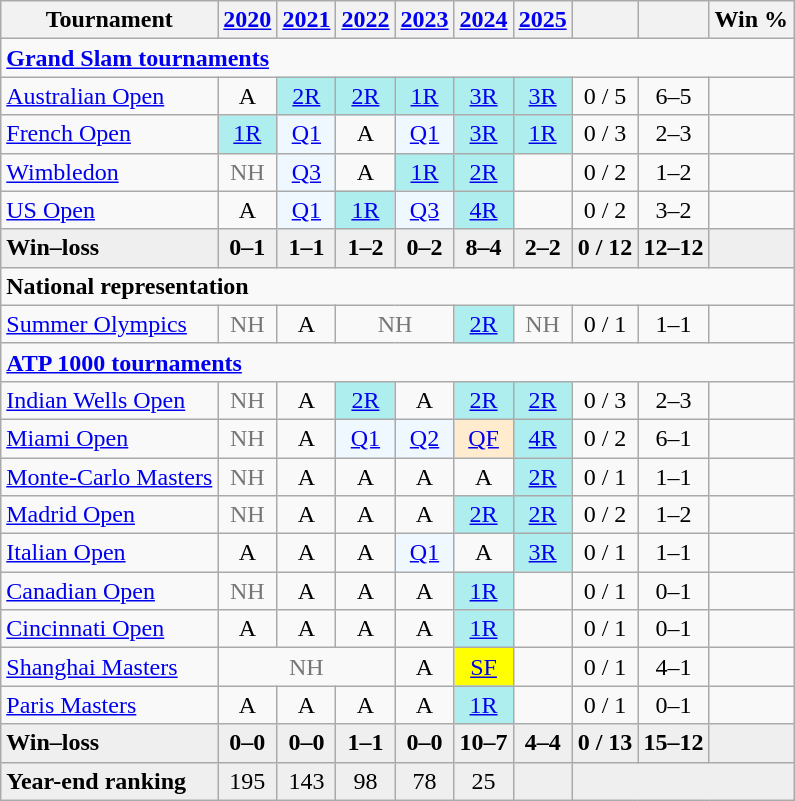<table class=wikitable nowrap style=text-align:center>
<tr>
<th>Tournament</th>
<th><a href='#'>2020</a></th>
<th><a href='#'>2021</a></th>
<th><a href='#'>2022</a></th>
<th><a href='#'>2023</a></th>
<th><a href='#'>2024</a></th>
<th><a href='#'>2025</a></th>
<th></th>
<th></th>
<th>Win %</th>
</tr>
<tr>
<td colspan="10" align="left"><strong><a href='#'>Grand Slam tournaments</a></strong></td>
</tr>
<tr>
<td align=left><a href='#'>Australian Open</a></td>
<td>A</td>
<td style=background:#afeeee><a href='#'>2R</a></td>
<td style=background:#afeeee><a href='#'>2R</a></td>
<td style=background:#afeeee><a href='#'>1R</a></td>
<td style=background:#afeeee><a href='#'>3R</a></td>
<td style=background:#afeeee><a href='#'>3R</a></td>
<td>0 / 5</td>
<td>6–5</td>
<td></td>
</tr>
<tr>
<td align=left><a href='#'>French Open</a></td>
<td style=background:#afeeee><a href='#'>1R</a></td>
<td style=background:#f0f8ff><a href='#'>Q1</a></td>
<td>A</td>
<td style=background:#f0f8ff><a href='#'>Q1</a></td>
<td style=background:#afeeee><a href='#'>3R</a></td>
<td style=background:#afeeee><a href='#'>1R</a></td>
<td>0 / 3</td>
<td>2–3</td>
<td></td>
</tr>
<tr>
<td align=left><a href='#'>Wimbledon</a></td>
<td style=color:#767676>NH</td>
<td style=background:#f0f8ff><a href='#'>Q3</a></td>
<td>A</td>
<td style=background:#afeeee><a href='#'>1R</a></td>
<td style=background:#afeeee><a href='#'>2R</a></td>
<td></td>
<td>0 / 2</td>
<td>1–2</td>
<td></td>
</tr>
<tr>
<td align=left><a href='#'>US Open</a></td>
<td>A</td>
<td style=background:#f0f8ff><a href='#'>Q1</a></td>
<td style=background:#afeeee><a href='#'>1R</a></td>
<td style=background:#f0f8ff><a href='#'>Q3</a></td>
<td style=background:#afeeee><a href='#'>4R</a></td>
<td></td>
<td>0 / 2</td>
<td>3–2</td>
<td></td>
</tr>
<tr style=font-weight:bold;background:#efefef>
<td style=text-align:left>Win–loss</td>
<td>0–1</td>
<td>1–1</td>
<td>1–2</td>
<td>0–2</td>
<td>8–4</td>
<td>2–2</td>
<td>0 / 12</td>
<td>12–12</td>
<td></td>
</tr>
<tr>
<td colspan="10" align="left"><strong>National representation</strong></td>
</tr>
<tr>
<td align=left><a href='#'>Summer Olympics</a></td>
<td style=color:#767676>NH</td>
<td>A</td>
<td colspan=2 style=color:#767676>NH</td>
<td style=background:#afeeee><a href='#'>2R</a></td>
<td style=color:#767676>NH</td>
<td>0 / 1</td>
<td>1–1</td>
<td></td>
</tr>
<tr>
<td colspan="10" align="left"><strong><a href='#'>ATP 1000 tournaments</a></strong></td>
</tr>
<tr>
<td align=left><a href='#'>Indian Wells Open</a></td>
<td style=color:#767676>NH</td>
<td>A</td>
<td style=background:#afeeee><a href='#'>2R</a></td>
<td>A</td>
<td style=background:#afeeee><a href='#'>2R</a></td>
<td style=background:#afeeee><a href='#'>2R</a></td>
<td>0 / 3</td>
<td>2–3</td>
<td></td>
</tr>
<tr>
<td align=left><a href='#'>Miami Open</a></td>
<td style=color:#767676>NH</td>
<td>A</td>
<td style=background:#f0f8ff><a href='#'>Q1</a></td>
<td style=background:#f0f8ff><a href='#'>Q2</a></td>
<td style=background:#ffebcd><a href='#'>QF</a></td>
<td style=background:#afeeee><a href='#'>4R</a></td>
<td>0 / 2</td>
<td>6–1</td>
<td></td>
</tr>
<tr>
<td align=left><a href='#'>Monte-Carlo Masters</a></td>
<td style=color:#767676>NH</td>
<td>A</td>
<td>A</td>
<td>A</td>
<td>A</td>
<td style=background:#afeeee><a href='#'>2R</a></td>
<td>0 / 1</td>
<td>1–1</td>
<td></td>
</tr>
<tr>
<td align=left><a href='#'>Madrid Open</a></td>
<td style=color:#767676>NH</td>
<td>A</td>
<td>A</td>
<td>A</td>
<td style=background:#afeeee><a href='#'>2R</a></td>
<td style=background:#afeeee><a href='#'>2R</a></td>
<td>0 / 2</td>
<td>1–2</td>
<td></td>
</tr>
<tr>
<td align=left><a href='#'>Italian Open</a></td>
<td>A</td>
<td>A</td>
<td>A</td>
<td style=background:#f0f8ff><a href='#'>Q1</a></td>
<td>A</td>
<td style=background:#afeeee><a href='#'>3R</a></td>
<td>0 / 1</td>
<td>1–1</td>
<td></td>
</tr>
<tr>
<td align=left><a href='#'>Canadian Open</a></td>
<td style=color:#767676>NH</td>
<td>A</td>
<td>A</td>
<td>A</td>
<td style=background:#afeeee><a href='#'>1R</a></td>
<td></td>
<td>0 / 1</td>
<td>0–1</td>
<td></td>
</tr>
<tr>
<td align=left><a href='#'>Cincinnati Open</a></td>
<td>A</td>
<td>A</td>
<td>A</td>
<td>A</td>
<td style=background:#afeeee><a href='#'>1R</a></td>
<td></td>
<td>0 / 1</td>
<td>0–1</td>
<td></td>
</tr>
<tr>
<td align=left><a href='#'>Shanghai Masters</a></td>
<td colspan=3 style=color:#767676>NH</td>
<td>A</td>
<td style=background:yellow><a href='#'>SF</a></td>
<td></td>
<td>0 / 1</td>
<td>4–1</td>
<td></td>
</tr>
<tr>
<td align=left><a href='#'>Paris Masters</a></td>
<td>A</td>
<td>A</td>
<td>A</td>
<td>A</td>
<td style=background:#afeeee><a href='#'>1R</a></td>
<td></td>
<td>0 / 1</td>
<td>0–1</td>
<td></td>
</tr>
<tr style=font-weight:bold;background:#efefef>
<td style=text-align:left>Win–loss</td>
<td>0–0</td>
<td>0–0</td>
<td>1–1</td>
<td>0–0</td>
<td>10–7</td>
<td>4–4</td>
<td>0 / 13</td>
<td>15–12</td>
<td></td>
</tr>
<tr style=background:#efefef>
<td align=left><strong>Year-end ranking</strong></td>
<td>195</td>
<td>143</td>
<td>98</td>
<td>78</td>
<td>25</td>
<td></td>
<td colspan="3"></td>
</tr>
</table>
